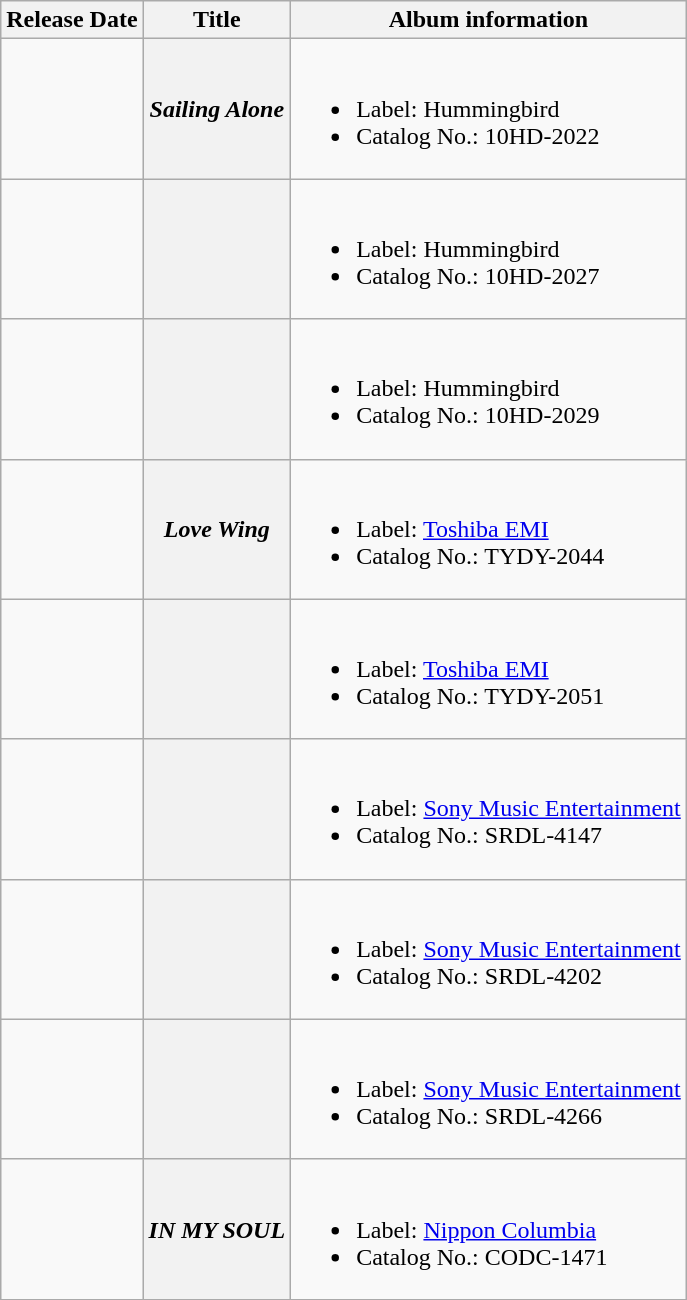<table class="wikitable plainrowheaders">
<tr>
<th>Release Date</th>
<th>Title</th>
<th>Album information</th>
</tr>
<tr>
<td></td>
<th scope="row"><em>Sailing Alone</em></th>
<td><br><ul><li>Label: Hummingbird</li><li>Catalog No.: 10HD-2022</li></ul></td>
</tr>
<tr>
<td></td>
<th scope="row"></th>
<td><br><ul><li>Label: Hummingbird</li><li>Catalog No.: 10HD-2027</li></ul></td>
</tr>
<tr>
<td></td>
<th scope="row"></th>
<td><br><ul><li>Label: Hummingbird</li><li>Catalog No.: 10HD-2029</li></ul></td>
</tr>
<tr>
<td></td>
<th scope="row"><em>Love Wing</em></th>
<td><br><ul><li>Label: <a href='#'>Toshiba EMI</a></li><li>Catalog No.: TYDY-2044</li></ul></td>
</tr>
<tr>
<td></td>
<th scope="row"></th>
<td><br><ul><li>Label: <a href='#'>Toshiba EMI</a></li><li>Catalog No.: TYDY-2051</li></ul></td>
</tr>
<tr>
<td></td>
<th scope="row"></th>
<td><br><ul><li>Label: <a href='#'>Sony Music Entertainment</a></li><li>Catalog No.: SRDL-4147</li></ul></td>
</tr>
<tr>
<td></td>
<th scope="row"></th>
<td><br><ul><li>Label: <a href='#'>Sony Music Entertainment</a></li><li>Catalog No.: SRDL-4202</li></ul></td>
</tr>
<tr>
<td></td>
<th scope="row"></th>
<td><br><ul><li>Label: <a href='#'>Sony Music Entertainment</a></li><li>Catalog No.: SRDL-4266</li></ul></td>
</tr>
<tr>
<td></td>
<th scope="row"><em>IN MY SOUL</em></th>
<td><br><ul><li>Label: <a href='#'>Nippon Columbia</a></li><li>Catalog No.: CODC-1471</li></ul></td>
</tr>
</table>
